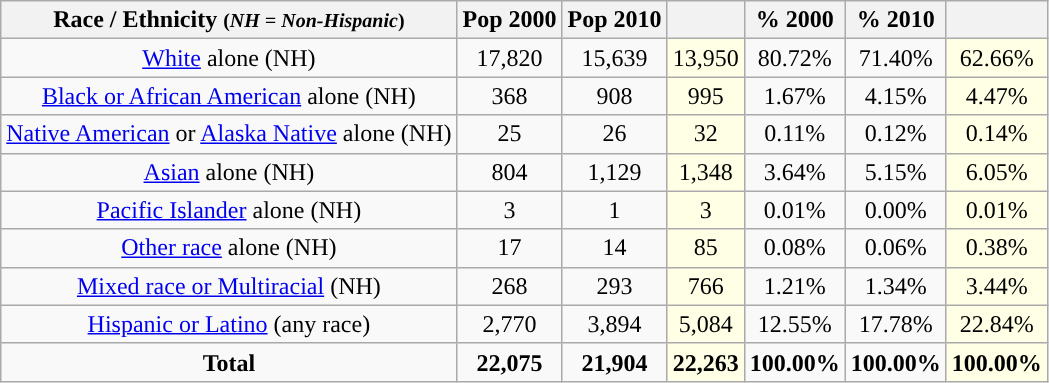<table class="wikitable" style="text-align:center;">
<tr>
<th>Race / Ethnicity <small>(<em>NH = Non-Hispanic</em>)</small></th>
<th>Pop 2000</th>
<th>Pop 2010</th>
<th></th>
<th>% 2000</th>
<th>% 2010</th>
<th></th>
</tr>
<tr>
<td><a href='#'>White</a> alone (NH)</td>
<td>17,820</td>
<td>15,639</td>
<td style='background: #ffffe6;'>13,950</td>
<td>80.72%</td>
<td>71.40%</td>
<td style='background: #ffffe6;'>62.66%</td>
</tr>
<tr>
<td><a href='#'>Black or African American</a> alone (NH)</td>
<td>368</td>
<td>908</td>
<td style='background: #ffffe6;'>995</td>
<td>1.67%</td>
<td>4.15%</td>
<td style='background: #ffffe6;'>4.47%</td>
</tr>
<tr>
<td><a href='#'>Native American</a> or <a href='#'>Alaska Native</a> alone (NH)</td>
<td>25</td>
<td>26</td>
<td style='background: #ffffe6;'>32</td>
<td>0.11%</td>
<td>0.12%</td>
<td style='background: #ffffe6;'>0.14%</td>
</tr>
<tr>
<td><a href='#'>Asian</a> alone (NH)</td>
<td>804</td>
<td>1,129</td>
<td style='background: #ffffe6;'>1,348</td>
<td>3.64%</td>
<td>5.15%</td>
<td style='background: #ffffe6;'>6.05%</td>
</tr>
<tr>
<td><a href='#'>Pacific Islander</a> alone (NH)</td>
<td>3</td>
<td>1</td>
<td style='background: #ffffe6;'>3</td>
<td>0.01%</td>
<td>0.00%</td>
<td style='background: #ffffe6;'>0.01%</td>
</tr>
<tr>
<td><a href='#'>Other race</a> alone (NH)</td>
<td>17</td>
<td>14</td>
<td style='background: #ffffe6;'>85</td>
<td>0.08%</td>
<td>0.06%</td>
<td style='background: #ffffe6;'>0.38%</td>
</tr>
<tr>
<td><a href='#'>Mixed race or Multiracial</a> (NH)</td>
<td>268</td>
<td>293</td>
<td style='background: #ffffe6;'>766</td>
<td>1.21%</td>
<td>1.34%</td>
<td style='background: #ffffe6;'>3.44%</td>
</tr>
<tr>
<td><a href='#'>Hispanic or Latino</a> (any race)</td>
<td>2,770</td>
<td>3,894</td>
<td style='background: #ffffe6;'>5,084</td>
<td>12.55%</td>
<td>17.78%</td>
<td style='background: #ffffe6;'>22.84%</td>
</tr>
<tr>
<td><strong>Total</strong></td>
<td><strong>22,075</strong></td>
<td><strong>21,904</strong></td>
<td style='background: #ffffe6;'><strong>22,263</strong></td>
<td><strong>100.00%</strong></td>
<td><strong>100.00%</strong></td>
<td style='background: #ffffe6;'><strong>100.00%</strong></td>
</tr>
</table>
